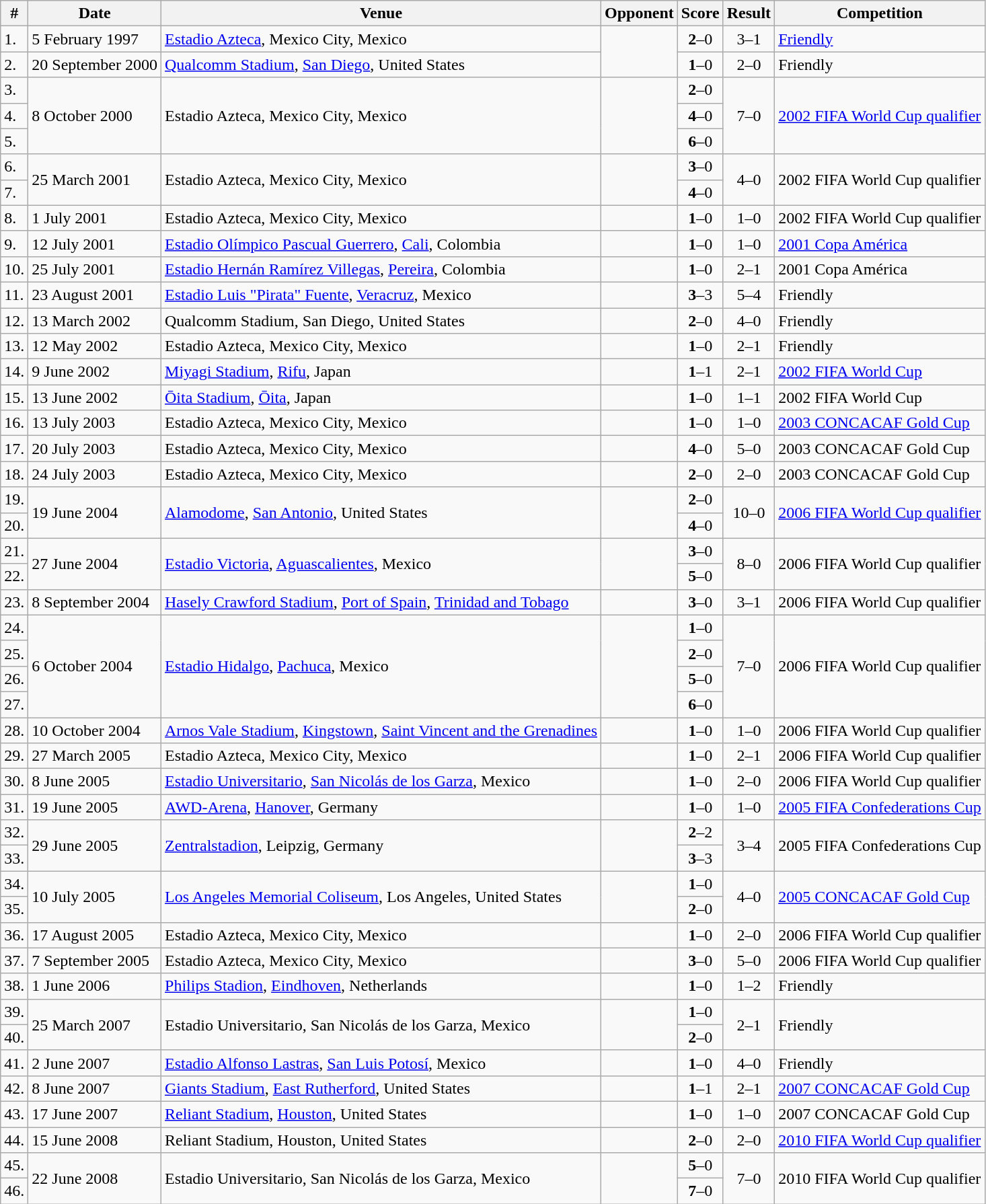<table class="wikitable">
<tr>
<th>#</th>
<th>Date</th>
<th>Venue</th>
<th>Opponent</th>
<th>Score</th>
<th>Result</th>
<th>Competition</th>
</tr>
<tr>
<td>1.</td>
<td>5 February 1997</td>
<td><a href='#'>Estadio Azteca</a>, Mexico City, Mexico</td>
<td rowspan="2"></td>
<td align=center><strong>2</strong>–0</td>
<td align=center>3–1</td>
<td><a href='#'>Friendly</a></td>
</tr>
<tr>
<td>2.</td>
<td>20 September 2000</td>
<td><a href='#'>Qualcomm Stadium</a>, <a href='#'>San Diego</a>, United States</td>
<td align=center><strong>1</strong>–0</td>
<td align=center>2–0</td>
<td>Friendly</td>
</tr>
<tr>
<td>3.</td>
<td rowspan="3">8 October 2000</td>
<td rowspan="3">Estadio Azteca, Mexico City, Mexico</td>
<td rowspan="3"></td>
<td align=center><strong>2</strong>–0</td>
<td rowspan="3" style="text-align:center;">7–0</td>
<td rowspan="3"><a href='#'>2002 FIFA World Cup qualifier</a></td>
</tr>
<tr>
<td>4.</td>
<td align=center><strong>4</strong>–0</td>
</tr>
<tr>
<td>5.</td>
<td align=center><strong>6</strong>–0</td>
</tr>
<tr>
<td>6.</td>
<td rowspan="2">25 March 2001</td>
<td rowspan="2">Estadio Azteca, Mexico City, Mexico</td>
<td rowspan="2"></td>
<td align=center><strong>3</strong>–0</td>
<td rowspan="2" style="text-align:center;">4–0</td>
<td rowspan="2">2002 FIFA World Cup qualifier</td>
</tr>
<tr>
<td>7.</td>
<td align=center><strong>4</strong>–0</td>
</tr>
<tr>
<td>8.</td>
<td>1 July 2001</td>
<td>Estadio Azteca, Mexico City, Mexico</td>
<td></td>
<td align=center><strong>1</strong>–0</td>
<td align=center>1–0</td>
<td>2002 FIFA World Cup qualifier</td>
</tr>
<tr>
<td>9.</td>
<td>12 July 2001</td>
<td><a href='#'>Estadio Olímpico Pascual Guerrero</a>, <a href='#'>Cali</a>, Colombia</td>
<td></td>
<td align=center><strong>1</strong>–0</td>
<td align=center>1–0</td>
<td><a href='#'>2001 Copa América</a></td>
</tr>
<tr>
<td>10.</td>
<td>25 July 2001</td>
<td><a href='#'>Estadio Hernán Ramírez Villegas</a>, <a href='#'>Pereira</a>, Colombia</td>
<td></td>
<td align=center><strong>1</strong>–0</td>
<td align=center>2–1</td>
<td>2001 Copa América</td>
</tr>
<tr>
<td>11.</td>
<td>23 August 2001</td>
<td><a href='#'>Estadio Luis "Pirata" Fuente</a>, <a href='#'>Veracruz</a>, Mexico</td>
<td></td>
<td align=center><strong>3</strong>–3</td>
<td align=center>5–4</td>
<td>Friendly</td>
</tr>
<tr>
<td>12.</td>
<td>13 March 2002</td>
<td>Qualcomm Stadium, San Diego, United States</td>
<td></td>
<td align=center><strong>2</strong>–0</td>
<td align=center>4–0</td>
<td>Friendly</td>
</tr>
<tr>
<td>13.</td>
<td>12 May 2002</td>
<td>Estadio Azteca, Mexico City, Mexico</td>
<td></td>
<td align=center><strong>1</strong>–0</td>
<td align=center>2–1</td>
<td>Friendly</td>
</tr>
<tr>
<td>14.</td>
<td>9 June 2002</td>
<td><a href='#'>Miyagi Stadium</a>, <a href='#'>Rifu</a>, Japan</td>
<td></td>
<td align=center><strong>1</strong>–1</td>
<td align=center>2–1</td>
<td><a href='#'>2002 FIFA World Cup</a></td>
</tr>
<tr>
<td>15.</td>
<td>13 June 2002</td>
<td><a href='#'>Ōita Stadium</a>, <a href='#'>Ōita</a>, Japan</td>
<td></td>
<td align=center><strong>1</strong>–0</td>
<td align=center>1–1</td>
<td>2002 FIFA World Cup</td>
</tr>
<tr>
<td>16.</td>
<td>13 July 2003</td>
<td>Estadio Azteca, Mexico City, Mexico</td>
<td></td>
<td align=center><strong>1</strong>–0</td>
<td align=center>1–0</td>
<td><a href='#'>2003 CONCACAF Gold Cup</a></td>
</tr>
<tr>
<td>17.</td>
<td>20 July 2003</td>
<td>Estadio Azteca, Mexico City, Mexico</td>
<td></td>
<td align=center><strong>4</strong>–0</td>
<td align=center>5–0</td>
<td>2003 CONCACAF Gold Cup</td>
</tr>
<tr>
<td>18.</td>
<td>24 July 2003</td>
<td>Estadio Azteca, Mexico City, Mexico</td>
<td></td>
<td align=center><strong>2</strong>–0</td>
<td align=center>2–0</td>
<td>2003 CONCACAF Gold Cup</td>
</tr>
<tr>
<td>19.</td>
<td rowspan="2">19 June 2004</td>
<td rowspan="2"><a href='#'>Alamodome</a>, <a href='#'>San Antonio</a>, United States</td>
<td rowspan="2"></td>
<td align=center><strong>2</strong>–0</td>
<td rowspan="2" style="text-align:center;">10–0</td>
<td rowspan="2"><a href='#'>2006 FIFA World Cup qualifier</a></td>
</tr>
<tr>
<td>20.</td>
<td align=center><strong>4</strong>–0</td>
</tr>
<tr>
<td>21.</td>
<td rowspan="2">27 June 2004</td>
<td rowspan="2"><a href='#'>Estadio Victoria</a>, <a href='#'>Aguascalientes</a>, Mexico</td>
<td rowspan="2"></td>
<td align=center><strong>3</strong>–0</td>
<td rowspan="2" style="text-align:center;">8–0</td>
<td rowspan="2">2006 FIFA World Cup qualifier</td>
</tr>
<tr>
<td>22.</td>
<td align=center><strong>5</strong>–0</td>
</tr>
<tr>
<td>23.</td>
<td>8 September 2004</td>
<td><a href='#'>Hasely Crawford Stadium</a>, <a href='#'>Port of Spain</a>, <a href='#'>Trinidad and Tobago</a></td>
<td></td>
<td align=center><strong>3</strong>–0</td>
<td align=center>3–1</td>
<td>2006 FIFA World Cup qualifier</td>
</tr>
<tr>
<td>24.</td>
<td rowspan="4">6 October 2004</td>
<td rowspan="4"><a href='#'>Estadio Hidalgo</a>, <a href='#'>Pachuca</a>, Mexico</td>
<td rowspan="4"></td>
<td align=center><strong>1</strong>–0</td>
<td rowspan="4" style="text-align:center;">7–0</td>
<td rowspan="4">2006 FIFA World Cup qualifier</td>
</tr>
<tr>
<td>25.</td>
<td align=center><strong>2</strong>–0</td>
</tr>
<tr>
<td>26.</td>
<td align=center><strong>5</strong>–0</td>
</tr>
<tr>
<td>27.</td>
<td align=center><strong>6</strong>–0</td>
</tr>
<tr>
<td>28.</td>
<td>10 October 2004</td>
<td><a href='#'>Arnos Vale Stadium</a>, <a href='#'>Kingstown</a>, <a href='#'>Saint Vincent and the Grenadines</a></td>
<td></td>
<td align=center><strong>1</strong>–0</td>
<td align=center>1–0</td>
<td>2006 FIFA World Cup qualifier</td>
</tr>
<tr>
<td>29.</td>
<td>27 March 2005</td>
<td>Estadio Azteca, Mexico City, Mexico</td>
<td></td>
<td align=center><strong>1</strong>–0</td>
<td align=center>2–1</td>
<td>2006 FIFA World Cup qualifier</td>
</tr>
<tr>
<td>30.</td>
<td>8 June 2005</td>
<td><a href='#'>Estadio Universitario</a>, <a href='#'>San Nicolás de los Garza</a>, Mexico</td>
<td></td>
<td align=center><strong>1</strong>–0</td>
<td align=center>2–0</td>
<td>2006 FIFA World Cup qualifier</td>
</tr>
<tr>
<td>31.</td>
<td>19 June 2005</td>
<td><a href='#'>AWD-Arena</a>, <a href='#'>Hanover</a>, Germany</td>
<td></td>
<td align=center><strong>1</strong>–0</td>
<td align=center>1–0</td>
<td><a href='#'>2005 FIFA Confederations Cup</a></td>
</tr>
<tr>
<td>32.</td>
<td rowspan="2">29 June 2005</td>
<td rowspan="2"><a href='#'>Zentralstadion</a>, Leipzig, Germany</td>
<td rowspan="2"></td>
<td align=center><strong>2</strong>–2</td>
<td rowspan="2" style="text-align:center;">3–4</td>
<td rowspan="2">2005 FIFA Confederations Cup</td>
</tr>
<tr>
<td>33.</td>
<td align=center><strong>3</strong>–3</td>
</tr>
<tr>
<td>34.</td>
<td rowspan="2">10 July 2005</td>
<td rowspan="2"><a href='#'>Los Angeles Memorial Coliseum</a>, Los Angeles, United States</td>
<td rowspan="2"></td>
<td align=center><strong>1</strong>–0</td>
<td rowspan="2" style="text-align:center;">4–0</td>
<td rowspan="2"><a href='#'>2005 CONCACAF Gold Cup</a></td>
</tr>
<tr>
<td>35.</td>
<td align=center><strong>2</strong>–0</td>
</tr>
<tr>
<td>36.</td>
<td>17 August 2005</td>
<td>Estadio Azteca, Mexico City, Mexico</td>
<td></td>
<td align=center><strong>1</strong>–0</td>
<td align=center>2–0</td>
<td>2006 FIFA World Cup qualifier</td>
</tr>
<tr>
<td>37.</td>
<td>7 September 2005</td>
<td>Estadio Azteca, Mexico City, Mexico</td>
<td></td>
<td align=center><strong>3</strong>–0</td>
<td align=center>5–0</td>
<td>2006 FIFA World Cup qualifier</td>
</tr>
<tr>
<td>38.</td>
<td>1 June 2006</td>
<td><a href='#'>Philips Stadion</a>, <a href='#'>Eindhoven</a>, Netherlands</td>
<td></td>
<td align=center><strong>1</strong>–0</td>
<td align=center>1–2</td>
<td>Friendly</td>
</tr>
<tr>
<td>39.</td>
<td rowspan="2">25 March 2007</td>
<td rowspan="2">Estadio Universitario, San Nicolás de los Garza, Mexico</td>
<td rowspan="2"></td>
<td align=center><strong>1</strong>–0</td>
<td rowspan="2" style="text-align:center;">2–1</td>
<td rowspan="2">Friendly</td>
</tr>
<tr>
<td>40.</td>
<td align=center><strong>2</strong>–0</td>
</tr>
<tr>
<td>41.</td>
<td>2 June 2007</td>
<td><a href='#'>Estadio Alfonso Lastras</a>, <a href='#'>San Luis Potosí</a>, Mexico</td>
<td></td>
<td align=center><strong>1</strong>–0</td>
<td align=center>4–0</td>
<td>Friendly</td>
</tr>
<tr>
<td>42.</td>
<td>8 June 2007</td>
<td><a href='#'>Giants Stadium</a>, <a href='#'>East Rutherford</a>, United States</td>
<td></td>
<td align=center><strong>1</strong>–1</td>
<td align=center>2–1</td>
<td><a href='#'>2007 CONCACAF Gold Cup</a></td>
</tr>
<tr>
<td>43.</td>
<td>17 June 2007</td>
<td><a href='#'>Reliant Stadium</a>, <a href='#'>Houston</a>, United States</td>
<td></td>
<td align=center><strong>1</strong>–0</td>
<td align=center>1–0</td>
<td>2007 CONCACAF Gold Cup</td>
</tr>
<tr>
<td>44.</td>
<td>15 June 2008</td>
<td>Reliant Stadium, Houston, United States</td>
<td></td>
<td align=center><strong>2</strong>–0</td>
<td align=center>2–0</td>
<td><a href='#'>2010 FIFA World Cup qualifier</a></td>
</tr>
<tr>
<td>45.</td>
<td rowspan="2">22 June 2008</td>
<td rowspan="2">Estadio Universitario, San Nicolás de los Garza, Mexico</td>
<td rowspan="2"></td>
<td align=center><strong>5</strong>–0</td>
<td rowspan="2" style="text-align:center;">7–0</td>
<td rowspan="2">2010 FIFA World Cup qualifier</td>
</tr>
<tr>
<td>46.</td>
<td align=center><strong>7</strong>–0</td>
</tr>
</table>
